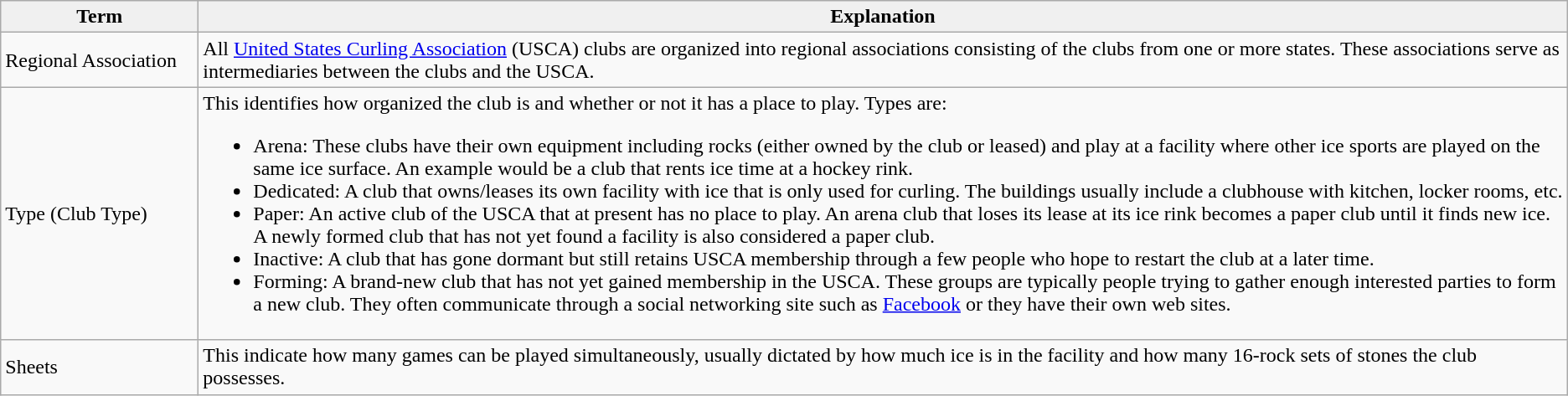<table class="wikitable">
<tr>
<th style="width:150px; background:#f0f0f0;">Term</th>
<th style="background:#f0f0f0;">Explanation</th>
</tr>
<tr>
<td>Regional Association</td>
<td>All <a href='#'>United States Curling Association</a> (USCA) clubs are organized into regional associations consisting of the clubs from one or more states. These associations serve as intermediaries between the clubs and the USCA.</td>
</tr>
<tr>
<td>Type (Club Type)</td>
<td>This identifies how organized the club is and whether or not it has a place to play. Types are:<br><ul><li>Arena: These clubs have their own equipment including rocks (either owned by the club or leased) and play at a facility where other ice sports are played on the same ice surface. An example would be a club that rents ice time at a hockey rink.</li><li>Dedicated: A club that owns/leases its own facility with ice that is only used for curling. The buildings usually include a clubhouse with kitchen, locker rooms, etc.</li><li>Paper: An active club of the USCA that at present has no place to play. An arena club that loses its lease at its ice rink becomes a paper club until it finds new ice. A newly formed club that has not yet found a facility is also considered a paper club.</li><li>Inactive: A club that has gone dormant but still retains USCA membership through a few people who hope to restart the club at a later time.</li><li>Forming: A brand-new club that has not yet gained membership in the USCA. These groups are typically people trying to gather enough interested parties to form a new club. They often communicate through a social networking site such as <a href='#'>Facebook</a> or they have their own web sites.</li></ul></td>
</tr>
<tr>
<td>Sheets</td>
<td>This indicate how many games can be played simultaneously, usually dictated by how much ice is in the facility and how many 16-rock sets of stones the club possesses.</td>
</tr>
</table>
